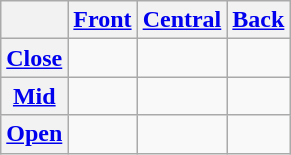<table class="wikitable" style="text-align:center">
<tr>
<th></th>
<th><a href='#'>Front</a></th>
<th><a href='#'>Central</a></th>
<th><a href='#'>Back</a></th>
</tr>
<tr>
<th><a href='#'>Close</a></th>
<td></td>
<td></td>
<td></td>
</tr>
<tr>
<th><a href='#'>Mid</a></th>
<td></td>
<td></td>
<td></td>
</tr>
<tr>
<th><a href='#'>Open</a></th>
<td></td>
<td></td>
<td></td>
</tr>
</table>
